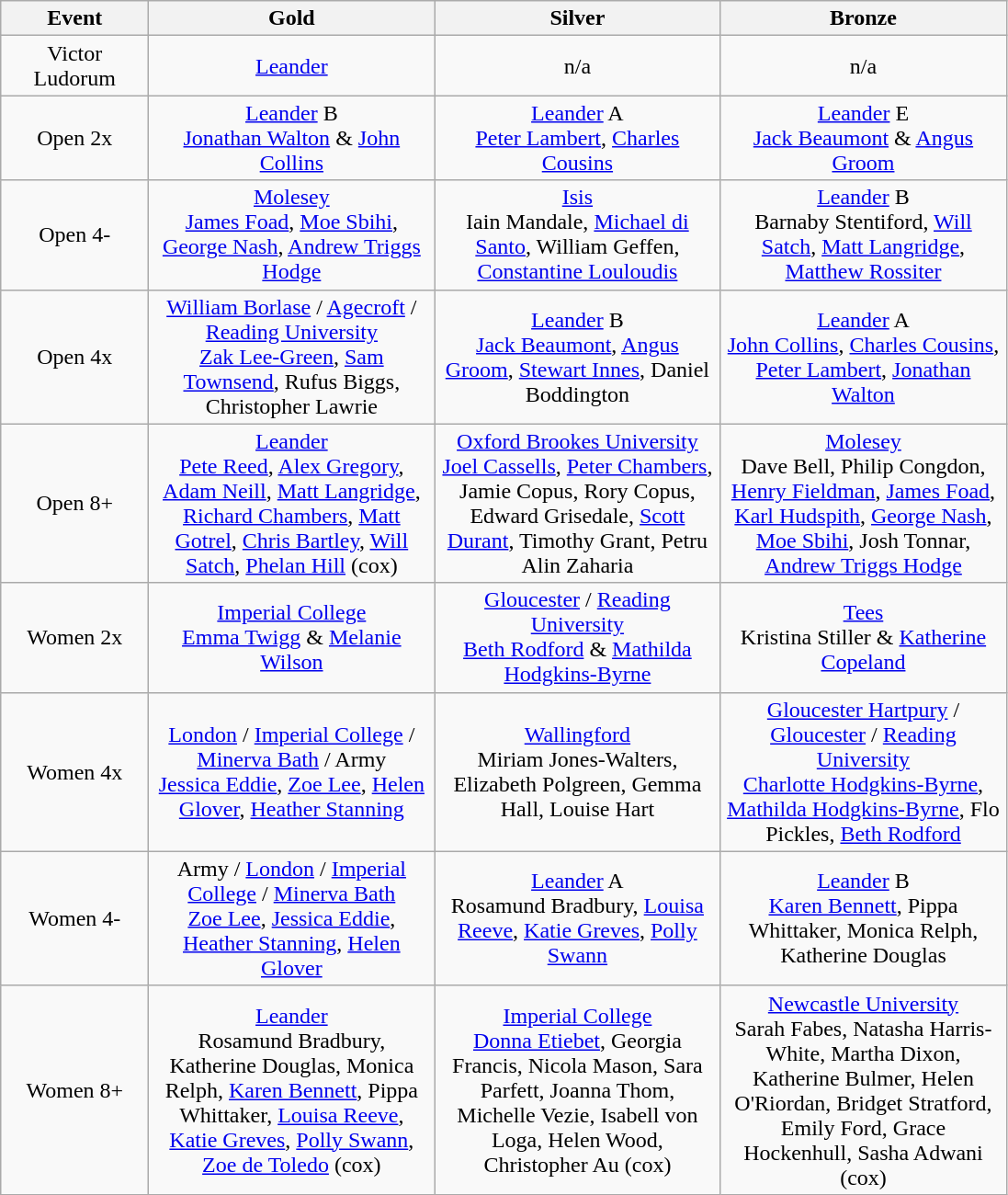<table class="wikitable" style="text-align:center">
<tr>
<th width=100>Event</th>
<th width=200>Gold</th>
<th width=200>Silver</th>
<th width=200>Bronze</th>
</tr>
<tr>
<td>Victor Ludorum</td>
<td><a href='#'>Leander</a></td>
<td>n/a</td>
<td>n/a</td>
</tr>
<tr>
<td>Open 2x</td>
<td><a href='#'>Leander</a> B<br><a href='#'>Jonathan Walton</a> & <a href='#'>John Collins</a></td>
<td><a href='#'>Leander</a> A<br><a href='#'>Peter Lambert</a>, <a href='#'>Charles Cousins</a></td>
<td><a href='#'>Leander</a> E<br><a href='#'>Jack Beaumont</a> & <a href='#'>Angus Groom</a></td>
</tr>
<tr>
<td>Open 4-</td>
<td><a href='#'>Molesey</a> <br> <a href='#'>James Foad</a>, <a href='#'>Moe Sbihi</a>, <a href='#'>George Nash</a>, <a href='#'>Andrew Triggs Hodge</a></td>
<td><a href='#'>Isis</a><br>Iain Mandale, <a href='#'>Michael di Santo</a>, William Geffen, <a href='#'>Constantine Louloudis</a></td>
<td><a href='#'>Leander</a> B<br>Barnaby Stentiford, <a href='#'>Will Satch</a>, <a href='#'>Matt Langridge</a>, <a href='#'>Matthew Rossiter</a></td>
</tr>
<tr>
<td>Open 4x</td>
<td><a href='#'>William Borlase</a> / <a href='#'>Agecroft</a> / <a href='#'>Reading University</a><br><a href='#'>Zak Lee-Green</a>, <a href='#'>Sam Townsend</a>, Rufus Biggs, Christopher Lawrie</td>
<td><a href='#'>Leander</a> B<br><a href='#'>Jack Beaumont</a>, <a href='#'>Angus Groom</a>, <a href='#'>Stewart Innes</a>, Daniel Boddington</td>
<td><a href='#'>Leander</a> A<br><a href='#'>John Collins</a>, <a href='#'>Charles Cousins</a>, <a href='#'>Peter Lambert</a>, <a href='#'>Jonathan Walton</a></td>
</tr>
<tr>
<td>Open 8+</td>
<td><a href='#'>Leander</a><br><a href='#'>Pete Reed</a>, <a href='#'>Alex Gregory</a>, <a href='#'>Adam Neill</a>, <a href='#'>Matt Langridge</a>, <a href='#'>Richard Chambers</a>, <a href='#'>Matt Gotrel</a>, <a href='#'>Chris Bartley</a>, <a href='#'>Will Satch</a>, <a href='#'>Phelan Hill</a> (cox)</td>
<td><a href='#'>Oxford Brookes University</a><br><a href='#'>Joel Cassells</a>, <a href='#'>Peter Chambers</a>, Jamie Copus, Rory Copus, Edward Grisedale, <a href='#'>Scott Durant</a>, Timothy Grant, Petru Alin Zaharia</td>
<td><a href='#'>Molesey</a><br>Dave Bell, Philip Congdon, <a href='#'>Henry Fieldman</a>, <a href='#'>James Foad</a>, <a href='#'>Karl Hudspith</a>, <a href='#'>George Nash</a>, <a href='#'>Moe Sbihi</a>, Josh Tonnar, <a href='#'>Andrew Triggs Hodge</a></td>
</tr>
<tr>
<td>Women 2x</td>
<td><a href='#'>Imperial College</a><br><a href='#'>Emma Twigg</a> & <a href='#'>Melanie Wilson</a></td>
<td><a href='#'>Gloucester</a> / <a href='#'>Reading University</a><br><a href='#'>Beth Rodford</a> & <a href='#'>Mathilda Hodgkins-Byrne</a></td>
<td><a href='#'>Tees</a><br>Kristina Stiller & <a href='#'>Katherine Copeland</a></td>
</tr>
<tr>
<td>Women 4x</td>
<td><a href='#'>London</a> / <a href='#'>Imperial College</a> / <a href='#'>Minerva Bath</a> / Army<br><a href='#'>Jessica Eddie</a>, <a href='#'>Zoe Lee</a>, <a href='#'>Helen Glover</a>, <a href='#'>Heather Stanning</a></td>
<td><a href='#'>Wallingford</a><br>Miriam Jones-Walters, Elizabeth Polgreen, Gemma Hall, Louise Hart</td>
<td><a href='#'>Gloucester Hartpury</a> / <a href='#'>Gloucester</a> / <a href='#'>Reading University</a><br><a href='#'>Charlotte Hodgkins-Byrne</a>, <a href='#'>Mathilda Hodgkins-Byrne</a>, Flo Pickles, <a href='#'>Beth Rodford</a></td>
</tr>
<tr>
<td>Women 4-</td>
<td>Army / <a href='#'>London</a> / <a href='#'>Imperial College</a> / <a href='#'>Minerva Bath</a> <br><a href='#'>Zoe Lee</a>, <a href='#'>Jessica Eddie</a>, <a href='#'>Heather Stanning</a>, <a href='#'>Helen Glover</a></td>
<td><a href='#'>Leander</a> A<br>Rosamund Bradbury, <a href='#'>Louisa Reeve</a>, <a href='#'>Katie Greves</a>, <a href='#'>Polly Swann</a></td>
<td><a href='#'>Leander</a> B<br><a href='#'>Karen Bennett</a>, Pippa Whittaker, Monica Relph, Katherine Douglas</td>
</tr>
<tr>
<td>Women 8+</td>
<td><a href='#'>Leander</a><br>Rosamund Bradbury, Katherine Douglas, Monica Relph, <a href='#'>Karen Bennett</a>, Pippa Whittaker, <a href='#'>Louisa Reeve</a>, <a href='#'>Katie Greves</a>, <a href='#'>Polly Swann</a>, <a href='#'>Zoe de Toledo</a> (cox)</td>
<td><a href='#'>Imperial College</a><br> <a href='#'>Donna Etiebet</a>, Georgia Francis, Nicola Mason, Sara Parfett, Joanna Thom, Michelle Vezie, Isabell von Loga, Helen Wood, Christopher Au (cox)</td>
<td><a href='#'>Newcastle University</a><br>Sarah Fabes, Natasha Harris-White, Martha Dixon, Katherine Bulmer, Helen O'Riordan, Bridget Stratford, Emily Ford, Grace Hockenhull, Sasha Adwani (cox)</td>
</tr>
</table>
